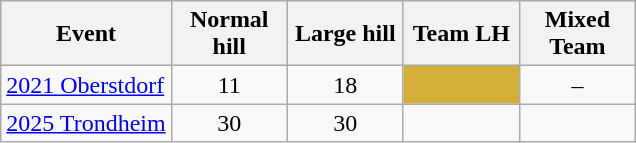<table class="wikitable" style="text-align: center;">
<tr ">
<th>Event</th>
<th style="width:70px;">Normal hill</th>
<th style="width:70px;">Large hill</th>
<th style="width:70px;">Team LH</th>
<th style="width:70px;">Mixed Team</th>
</tr>
<tr>
<td align=left> <a href='#'>2021 Oberstdorf</a></td>
<td>11</td>
<td>18</td>
<td align=center bgcolor=#D4AF37></td>
<td>–</td>
</tr>
<tr>
<td align=left> <a href='#'>2025 Trondheim</a></td>
<td>30</td>
<td>30</td>
<td></td>
<td></td>
</tr>
</table>
